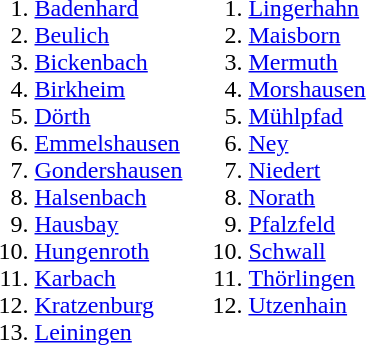<table>
<tr>
<td><br><ol><li><a href='#'>Badenhard</a></li><li><a href='#'>Beulich</a></li><li><a href='#'>Bickenbach</a></li><li><a href='#'>Birkheim</a></li><li><a href='#'>Dörth</a></li><li><a href='#'>Emmelshausen</a></li><li><a href='#'>Gondershausen</a></li><li><a href='#'>Halsenbach</a></li><li><a href='#'>Hausbay</a></li><li><a href='#'>Hungenroth</a></li><li><a href='#'>Karbach</a></li><li><a href='#'>Kratzenburg</a></li><li><a href='#'>Leiningen</a></li></ol></td>
<td valign=top><br><ol>
<li> <a href='#'>Lingerhahn</a> 
<li> <a href='#'>Maisborn</a> 
<li> <a href='#'>Mermuth</a>
<li> <a href='#'>Morshausen</a> 
<li> <a href='#'>Mühlpfad</a> 
<li> <a href='#'>Ney</a> 
<li> <a href='#'>Niedert</a> 
<li> <a href='#'>Norath</a> 
<li> <a href='#'>Pfalzfeld</a> 
<li> <a href='#'>Schwall</a> 
<li> <a href='#'>Thörlingen</a> 
<li> <a href='#'>Utzenhain</a> 
</ol></td>
</tr>
</table>
